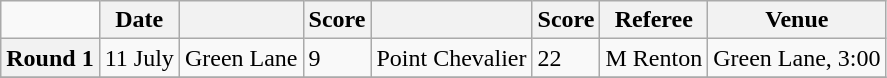<table class="wikitable mw-collapsible">
<tr>
<td></td>
<th scope="col">Date</th>
<th scope="col"></th>
<th scope="col">Score</th>
<th scope="col"></th>
<th scope="col">Score</th>
<th scope="col">Referee</th>
<th scope="col">Venue</th>
</tr>
<tr>
<th scope="row">Round 1</th>
<td>11 July</td>
<td>Green Lane</td>
<td>9</td>
<td>Point Chevalier</td>
<td>22</td>
<td>M Renton</td>
<td>Green Lane, 3:00</td>
</tr>
<tr>
</tr>
</table>
